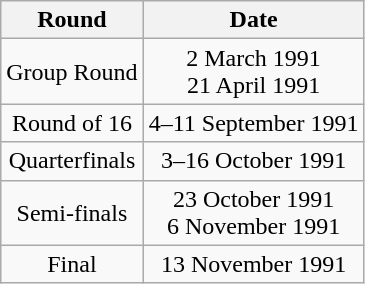<table class="wikitable" style="text-align: center">
<tr>
<th>Round</th>
<th>Date</th>
</tr>
<tr>
<td>Group Round</td>
<td>2 March 1991<br>21 April 1991</td>
</tr>
<tr>
<td>Round of 16</td>
<td>4–11 September 1991</td>
</tr>
<tr>
<td>Quarterfinals</td>
<td>3–16 October 1991</td>
</tr>
<tr>
<td>Semi-finals</td>
<td>23 October 1991<br>6 November 1991</td>
</tr>
<tr>
<td>Final</td>
<td>13 November 1991</td>
</tr>
</table>
